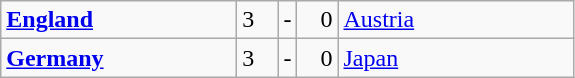<table class="wikitable">
<tr>
<td width=150> <strong><a href='#'>England</a></strong></td>
<td style="width:20px; text-align:left;">3</td>
<td>-</td>
<td style="width:20px; text-align:right;">0</td>
<td width=150> <a href='#'>Austria</a></td>
</tr>
<tr>
<td> <strong><a href='#'>Germany</a></strong></td>
<td style="text-align:left;">3</td>
<td>-</td>
<td style="text-align:right;">0</td>
<td> <a href='#'>Japan</a></td>
</tr>
</table>
